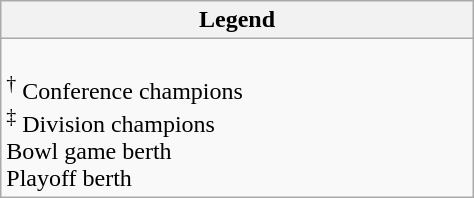<table class="wikitable" width="25%" style="margin: 0 auto;">
<tr>
<th colspan=2>Legend</th>
</tr>
<tr>
<td><br> <sup>†</sup> Conference champions<br>
 <sup>‡</sup> Division champions<br>
 Bowl game berth<br>
 Playoff berth<br></td>
</tr>
</table>
